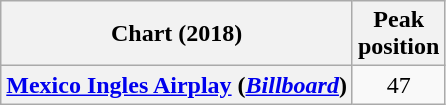<table class="wikitable sortable plainrowheaders" style="text-align:center">
<tr>
<th scope="col">Chart (2018)</th>
<th scope="col">Peak<br>position</th>
</tr>
<tr>
<th scope="row"><a href='#'>Mexico Ingles Airplay</a> (<em><a href='#'>Billboard</a></em>)</th>
<td>47</td>
</tr>
</table>
